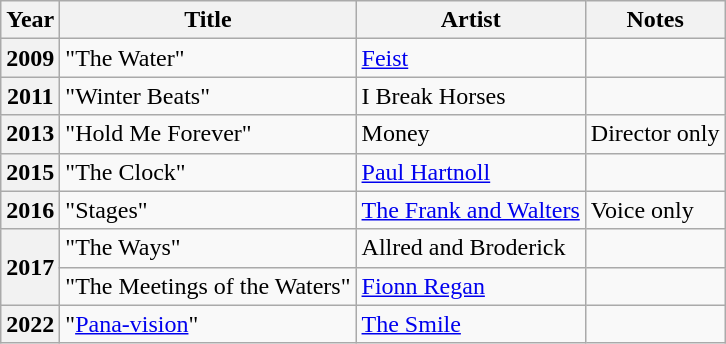<table class="wikitable plainrowheaders sortable">
<tr>
<th>Year</th>
<th>Title</th>
<th>Artist</th>
<th>Notes</th>
</tr>
<tr>
<th scope="row">2009</th>
<td>"The Water"</td>
<td><a href='#'>Feist</a></td>
<td></td>
</tr>
<tr>
<th scope="row">2011</th>
<td>"Winter Beats"</td>
<td>I Break Horses</td>
<td></td>
</tr>
<tr>
<th scope="row">2013</th>
<td>"Hold Me Forever"</td>
<td>Money</td>
<td>Director only</td>
</tr>
<tr>
<th scope="row">2015</th>
<td>"The Clock"</td>
<td><a href='#'>Paul Hartnoll</a></td>
<td></td>
</tr>
<tr>
<th scope="row">2016</th>
<td>"Stages"</td>
<td><a href='#'>The Frank and Walters</a></td>
<td>Voice only</td>
</tr>
<tr>
<th scope="row" rowspan="2">2017</th>
<td>"The Ways"</td>
<td>Allred and Broderick</td>
<td></td>
</tr>
<tr>
<td>"The Meetings of the Waters"</td>
<td><a href='#'>Fionn Regan</a></td>
<td></td>
</tr>
<tr>
<th scope="row">2022</th>
<td>"<a href='#'>Pana-vision</a>"</td>
<td><a href='#'>The Smile</a></td>
<td></td>
</tr>
</table>
